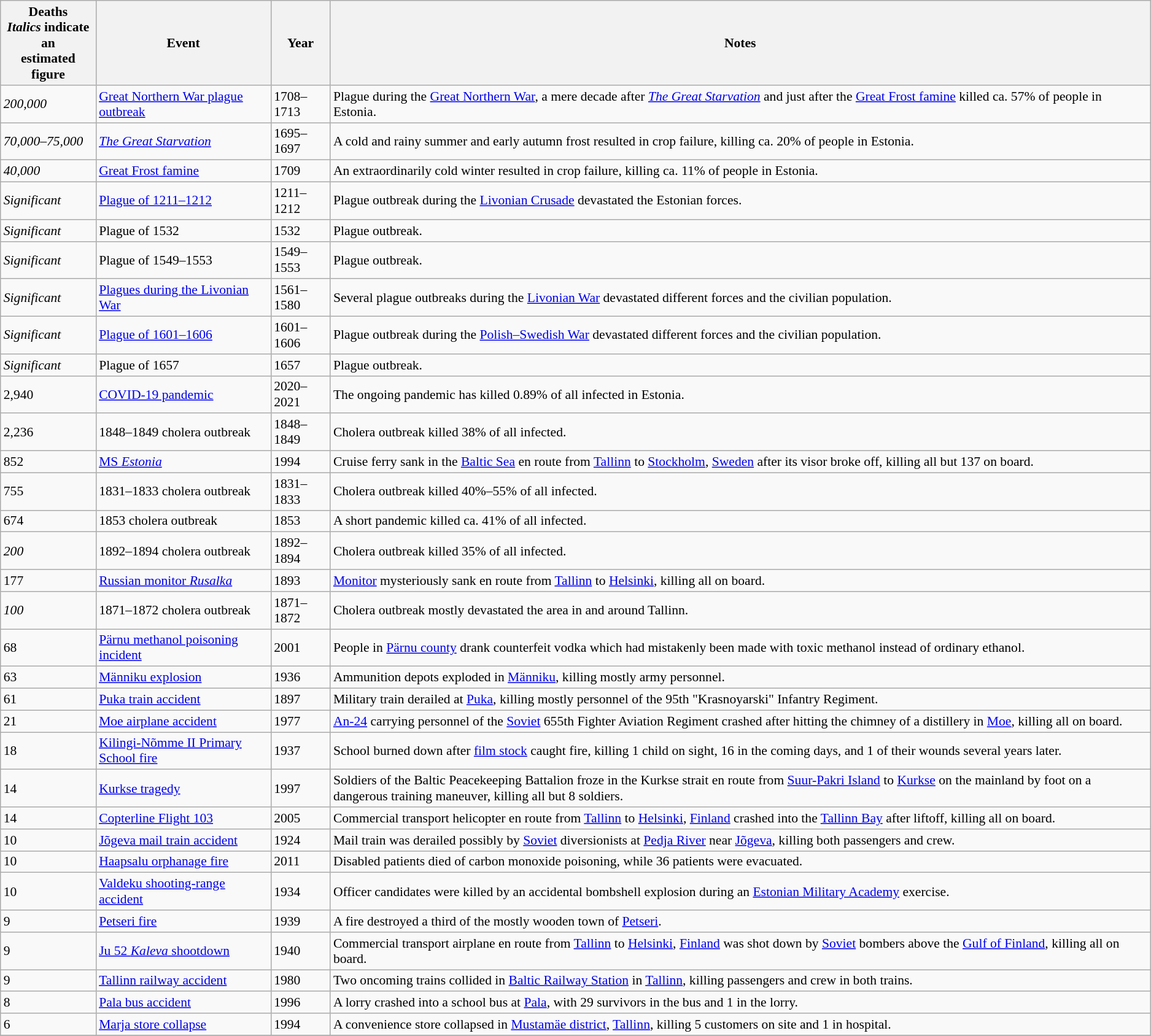<table class="wikitable sortable" style="font-size:90%;">
<tr>
<th data-sort-type="number">Deaths <div><em>Italics</em> indicate an<br>estimated figure</div></th>
<th>Event</th>
<th>Year</th>
<th>Notes</th>
</tr>
<tr>
<td><em>200,000</em></td>
<td><a href='#'>Great Northern War plague outbreak</a></td>
<td>1708–1713</td>
<td>Plague during the <a href='#'>Great Northern War</a>, a mere decade after <a href='#'><em>The Great Starvation</em></a> and just after the <a href='#'>Great Frost famine</a> killed ca. 57% of people in Estonia.</td>
</tr>
<tr>
<td><em>70,000</em>–<em>75,000</em></td>
<td><a href='#'><em>The Great Starvation</em></a></td>
<td>1695–1697</td>
<td>A cold and rainy summer and early autumn frost resulted in crop failure, killing ca. 20% of people in Estonia.</td>
</tr>
<tr>
<td><em>40,000</em></td>
<td><a href='#'>Great Frost famine</a></td>
<td>1709</td>
<td>An extraordinarily cold winter resulted in crop failure, killing ca. 11% of people in Estonia.</td>
</tr>
<tr>
<td><em>Significant</em></td>
<td><a href='#'>Plague of 1211–1212</a></td>
<td>1211–1212</td>
<td>Plague outbreak during the <a href='#'>Livonian Crusade</a> devastated the Estonian forces.</td>
</tr>
<tr>
<td><em>Significant</em></td>
<td>Plague of 1532</td>
<td>1532</td>
<td>Plague outbreak.</td>
</tr>
<tr>
<td><em>Significant</em></td>
<td>Plague of 1549–1553</td>
<td>1549–1553</td>
<td>Plague outbreak.</td>
</tr>
<tr>
<td><em>Significant</em></td>
<td><a href='#'>Plagues during the Livonian War</a></td>
<td>1561–1580</td>
<td>Several plague outbreaks during the <a href='#'>Livonian War</a> devastated different forces and the civilian population.</td>
</tr>
<tr>
<td><em>Significant</em></td>
<td><a href='#'>Plague of 1601–1606</a></td>
<td>1601–1606</td>
<td>Plague outbreak during the <a href='#'>Polish–Swedish War</a> devastated different forces and the civilian population.</td>
</tr>
<tr>
<td><em>Significant</em></td>
<td>Plague of 1657</td>
<td>1657</td>
<td>Plague outbreak.</td>
</tr>
<tr>
<td>2,940</td>
<td><a href='#'>COVID-19 pandemic</a></td>
<td>2020–2021</td>
<td>The ongoing pandemic has killed 0.89% of all infected in Estonia.</td>
</tr>
<tr>
<td>2,236</td>
<td>1848–1849 cholera outbreak</td>
<td>1848–1849</td>
<td>Cholera outbreak killed 38% of all infected.</td>
</tr>
<tr>
<td>852</td>
<td><a href='#'>MS <em>Estonia</em></a></td>
<td>1994</td>
<td>Cruise ferry sank in the <a href='#'>Baltic Sea</a> en route from <a href='#'>Tallinn</a> to <a href='#'>Stockholm</a>, <a href='#'>Sweden</a> after its visor broke off, killing all but 137 on board.</td>
</tr>
<tr>
<td>755</td>
<td>1831–1833 cholera outbreak</td>
<td>1831–1833</td>
<td>Cholera outbreak killed 40%–55% of all infected.</td>
</tr>
<tr>
<td>674</td>
<td>1853 cholera outbreak</td>
<td>1853</td>
<td>A short pandemic killed ca. 41% of all infected.</td>
</tr>
<tr>
<td><em>200</em></td>
<td>1892–1894 cholera outbreak</td>
<td>1892–1894</td>
<td>Cholera outbreak killed 35% of all infected.</td>
</tr>
<tr>
<td>177</td>
<td><a href='#'>Russian monitor <em>Rusalka</em></a></td>
<td>1893</td>
<td><a href='#'>Monitor</a> mysteriously sank en route from <a href='#'>Tallinn</a> to <a href='#'>Helsinki</a>, killing all on board.</td>
</tr>
<tr>
<td><em>100</em></td>
<td>1871–1872 cholera outbreak</td>
<td>1871–1872</td>
<td>Cholera outbreak mostly devastated the area in and around Tallinn.</td>
</tr>
<tr>
<td>68</td>
<td><a href='#'>Pärnu methanol poisoning incident</a></td>
<td>2001</td>
<td>People in <a href='#'>Pärnu county</a> drank counterfeit vodka which had mistakenly been made with toxic methanol instead of ordinary ethanol.</td>
</tr>
<tr>
<td>63</td>
<td><a href='#'>Männiku explosion</a></td>
<td>1936</td>
<td>Ammunition depots exploded in <a href='#'>Männiku</a>, killing mostly army personnel.</td>
</tr>
<tr>
<td>61</td>
<td><a href='#'>Puka train accident</a></td>
<td>1897</td>
<td>Military train derailed at <a href='#'>Puka</a>, killing mostly personnel of the 95th "Krasnoyarski" Infantry Regiment.</td>
</tr>
<tr>
<td>21</td>
<td><a href='#'>Moe airplane accident</a></td>
<td>1977</td>
<td><a href='#'>An-24</a> carrying personnel of the <a href='#'>Soviet</a> 655th Fighter Aviation Regiment crashed after hitting the chimney of a distillery in <a href='#'>Moe</a>, killing all on board.</td>
</tr>
<tr>
<td>18</td>
<td><a href='#'>Kilingi-Nõmme II Primary School fire</a></td>
<td>1937</td>
<td>School burned down after <a href='#'>film stock</a> caught fire, killing 1 child on sight, 16 in the coming days, and 1 of their wounds several years later.</td>
</tr>
<tr>
<td>14</td>
<td><a href='#'>Kurkse tragedy</a></td>
<td>1997</td>
<td>Soldiers of the Baltic Peacekeeping Battalion froze in the Kurkse strait en route from <a href='#'>Suur-Pakri Island</a> to <a href='#'>Kurkse</a> on the mainland by foot on a dangerous training maneuver, killing all but 8 soldiers.</td>
</tr>
<tr>
<td>14</td>
<td><a href='#'>Copterline Flight 103</a></td>
<td>2005</td>
<td>Commercial transport helicopter en route from <a href='#'>Tallinn</a> to <a href='#'>Helsinki</a>, <a href='#'>Finland</a> crashed into the <a href='#'>Tallinn Bay</a> after liftoff, killing all on board.</td>
</tr>
<tr>
<td>10</td>
<td><a href='#'>Jõgeva mail train accident</a></td>
<td>1924</td>
<td>Mail train was derailed possibly by <a href='#'>Soviet</a> diversionists at <a href='#'>Pedja River</a> near <a href='#'>Jõgeva</a>, killing both passengers and crew.</td>
</tr>
<tr>
<td>10</td>
<td><a href='#'>Haapsalu orphanage fire</a></td>
<td>2011</td>
<td>Disabled patients died of carbon monoxide poisoning, while 36 patients were evacuated.</td>
</tr>
<tr>
<td>10</td>
<td><a href='#'>Valdeku shooting-range accident</a></td>
<td>1934</td>
<td>Officer candidates were killed by an accidental bombshell explosion during an <a href='#'>Estonian Military Academy</a> exercise.</td>
</tr>
<tr>
<td>9</td>
<td><a href='#'>Petseri fire</a></td>
<td>1939</td>
<td>A fire destroyed a third of the mostly wooden town of <a href='#'>Petseri</a>.</td>
</tr>
<tr>
<td>9</td>
<td><a href='#'>Ju 52 <em>Kaleva</em> shootdown</a></td>
<td>1940</td>
<td>Commercial transport airplane en route from <a href='#'>Tallinn</a> to <a href='#'>Helsinki</a>, <a href='#'>Finland</a> was shot down by <a href='#'>Soviet</a> bombers above the <a href='#'>Gulf of Finland</a>, killing all on board.</td>
</tr>
<tr>
<td>9</td>
<td><a href='#'>Tallinn railway accident</a></td>
<td>1980</td>
<td>Two oncoming trains collided in <a href='#'>Baltic Railway Station</a> in <a href='#'>Tallinn</a>, killing passengers and crew in both trains.</td>
</tr>
<tr>
<td>8</td>
<td><a href='#'>Pala bus accident</a></td>
<td>1996</td>
<td>A lorry crashed into a school bus at <a href='#'>Pala</a>, with 29 survivors in the bus and 1 in the lorry.</td>
</tr>
<tr>
<td>6</td>
<td><a href='#'>Marja store collapse</a></td>
<td>1994</td>
<td>A convenience store collapsed in <a href='#'>Mustamäe district</a>, <a href='#'>Tallinn</a>, killing 5 customers on site and 1 in hospital.</td>
</tr>
<tr>
</tr>
</table>
